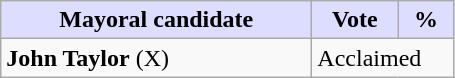<table class="wikitable">
<tr>
<th style="background:#ddf; width:200px;">Mayoral candidate</th>
<th style="background:#ddf; width:50px;">Vote</th>
<th style="background:#ddf; width:30px;">%</th>
</tr>
<tr>
<td><strong>John Taylor</strong> (X)</td>
<td colspan="2">Acclaimed</td>
</tr>
</table>
